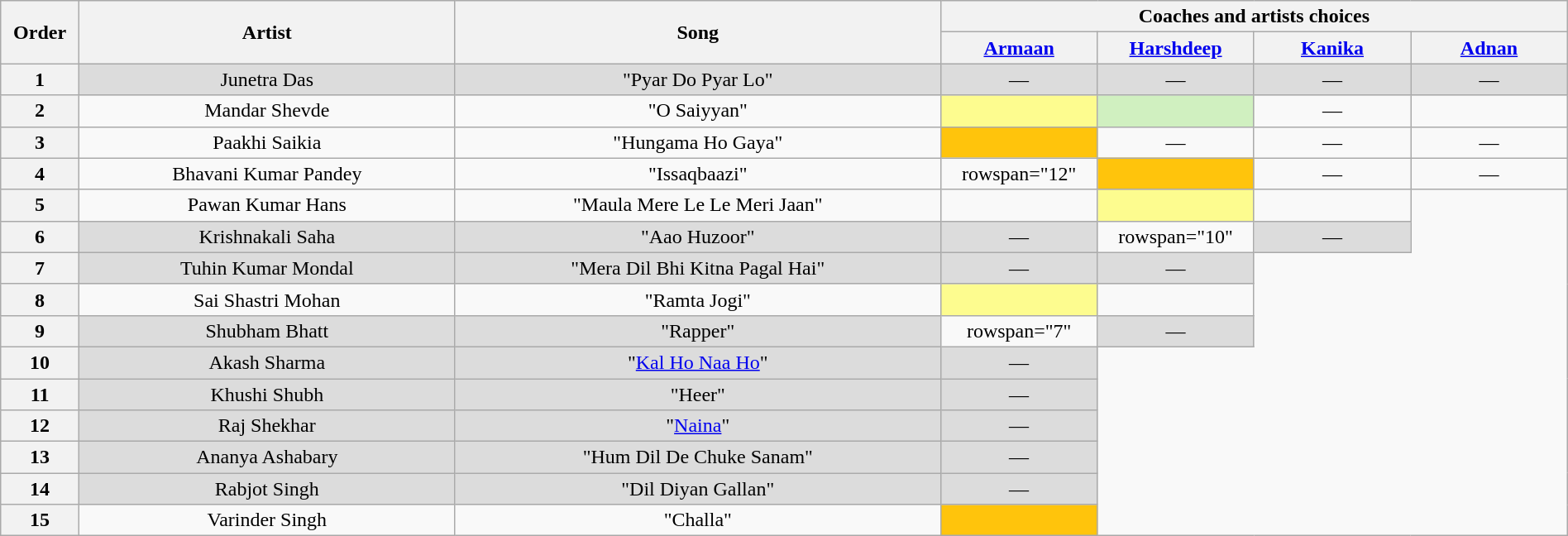<table class="wikitable" style="text-align:center; width:100%;">
<tr>
<th scope="col" rowspan="2" style="width:05%;">Order</th>
<th scope="col" rowspan="2" style="width:24%;">Artist</th>
<th scope="col" rowspan="2" style="width:31%;">Song</th>
<th colspan="4" style="width:40%;">Coaches and artists choices</th>
</tr>
<tr>
<th style="width:10%;"><a href='#'>Armaan</a></th>
<th style="width:10%;"><a href='#'>Harshdeep</a></th>
<th style="width:10%;"><a href='#'>Kanika</a></th>
<th style="width:10%;"><a href='#'>Adnan</a></th>
</tr>
<tr>
<th>1</th>
<td style="background-color:#DCDCDC;">Junetra Das</td>
<td style="background-color:#DCDCDC;">"Pyar Do Pyar Lo"</td>
<td style="background-color:#DCDCDC;">—</td>
<td style="background-color:#DCDCDC;">—</td>
<td style="background-color:#DCDCDC;">—</td>
<td style="background-color:#DCDCDC;">—</td>
</tr>
<tr>
<th>2</th>
<td>Mandar Shevde</td>
<td>"O Saiyyan"</td>
<td style="background-color:#FDFC8F;"> <strong></strong> </td>
<td style="background-color:#d0f0c0;"> <strong></strong> </td>
<td>—</td>
<td> <strong></strong> </td>
</tr>
<tr>
<th>3</th>
<td>Paakhi Saikia</td>
<td>"Hungama Ho Gaya"</td>
<td style="background-color:#FFC40C;"> <strong></strong> </td>
<td>—</td>
<td>—</td>
<td>—</td>
</tr>
<tr>
<th>4</th>
<td>Bhavani Kumar Pandey</td>
<td>"Issaqbaazi"</td>
<td>rowspan="12" </td>
<td style="background-color:#FFC40C;"> <strong></strong> </td>
<td>—</td>
<td>—</td>
</tr>
<tr>
<th>5</th>
<td>Pawan Kumar Hans</td>
<td>"Maula Mere Le Le Meri Jaan"</td>
<td> <strong></strong> </td>
<td style="background-color:#FDFC8F;"> <strong></strong> </td>
<td> <strong></strong> </td>
</tr>
<tr>
<th>6</th>
<td style="background-color:#DCDCDC;">Krishnakali Saha</td>
<td style="background-color:#DCDCDC;">"Aao Huzoor"</td>
<td style="background-color:#DCDCDC;">—</td>
<td>rowspan="10" </td>
<td style="background-color:#DCDCDC;">—</td>
</tr>
<tr>
<th>7</th>
<td style="background-color:#DCDCDC;">Tuhin Kumar Mondal</td>
<td style="background-color:#DCDCDC;">"Mera Dil Bhi Kitna Pagal Hai"</td>
<td style="background-color:#DCDCDC;">—</td>
<td style="background-color:#DCDCDC;">—</td>
</tr>
<tr>
<th>8</th>
<td>Sai Shastri Mohan</td>
<td>"Ramta Jogi"</td>
<td style="background-color:#FDFC8F;"> <strong></strong> </td>
<td> <strong></strong> </td>
</tr>
<tr>
<th>9</th>
<td style="background-color:#DCDCDC;">Shubham Bhatt</td>
<td style="background-color:#DCDCDC;">"Rapper"</td>
<td>rowspan="7" </td>
<td style="background-color:#DCDCDC;">—</td>
</tr>
<tr>
<th>10</th>
<td style="background-color:#DCDCDC;">Akash Sharma</td>
<td style="background-color:#DCDCDC;">"<a href='#'>Kal Ho Naa Ho</a>"</td>
<td style="background-color:#DCDCDC;">—</td>
</tr>
<tr>
<th>11</th>
<td style="background-color:#DCDCDC;">Khushi Shubh</td>
<td style="background-color:#DCDCDC;">"Heer"</td>
<td style="background-color:#DCDCDC;">—</td>
</tr>
<tr>
<th>12</th>
<td style="background-color:#DCDCDC;">Raj Shekhar</td>
<td style="background-color:#DCDCDC;">"<a href='#'>Naina</a>"</td>
<td style="background-color:#DCDCDC;">—</td>
</tr>
<tr>
<th>13</th>
<td style="background-color:#DCDCDC;">Ananya Ashabary</td>
<td style="background-color:#DCDCDC;">"Hum Dil De Chuke Sanam"</td>
<td style="background-color:#DCDCDC;">—</td>
</tr>
<tr>
<th>14</th>
<td style="background-color:#DCDCDC;">Rabjot Singh</td>
<td style="background-color:#DCDCDC;">"Dil Diyan Gallan"</td>
<td style="background-color:#DCDCDC;">—</td>
</tr>
<tr>
<th>15</th>
<td>Varinder Singh</td>
<td>"Challa"</td>
<td style="background-color:#FFC40C;"> <strong></strong> </td>
</tr>
</table>
